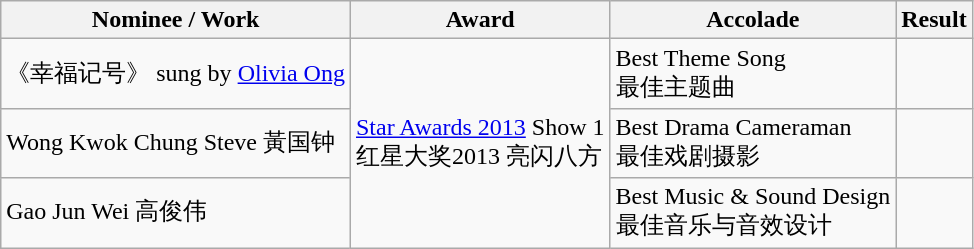<table class="wikitable sortable">
<tr>
<th>Nominee / Work</th>
<th>Award</th>
<th>Accolade</th>
<th class="unsortable">Result</th>
</tr>
<tr>
<td>《幸福记号》 sung by <a href='#'>Olivia Ong</a></td>
<td rowspan=3><a href='#'>Star Awards 2013</a> Show 1<br>红星大奖2013 亮闪八方</td>
<td>Best Theme Song<br>最佳主题曲</td>
<td></td>
</tr>
<tr>
<td>Wong Kwok Chung Steve 黃国钟</td>
<td>Best Drama Cameraman<br>最佳戏剧摄影</td>
<td></td>
</tr>
<tr>
<td>Gao Jun Wei 高俊伟</td>
<td>Best Music & Sound Design<br>最佳音乐与音效设计</td>
<td></td>
</tr>
</table>
